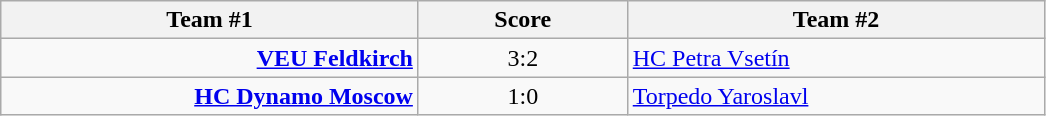<table class="wikitable" style="text-align: center;">
<tr>
<th width=22%>Team #1</th>
<th width=11%>Score</th>
<th width=22%>Team #2</th>
</tr>
<tr>
<td style="text-align: right;"><strong><a href='#'>VEU Feldkirch</a></strong> </td>
<td>3:2</td>
<td style="text-align: left;"> <a href='#'>HC Petra Vsetín</a></td>
</tr>
<tr>
<td style="text-align: right;"><strong><a href='#'>HC Dynamo Moscow</a></strong> </td>
<td>1:0</td>
<td style="text-align: left;"> <a href='#'>Torpedo Yaroslavl</a></td>
</tr>
</table>
